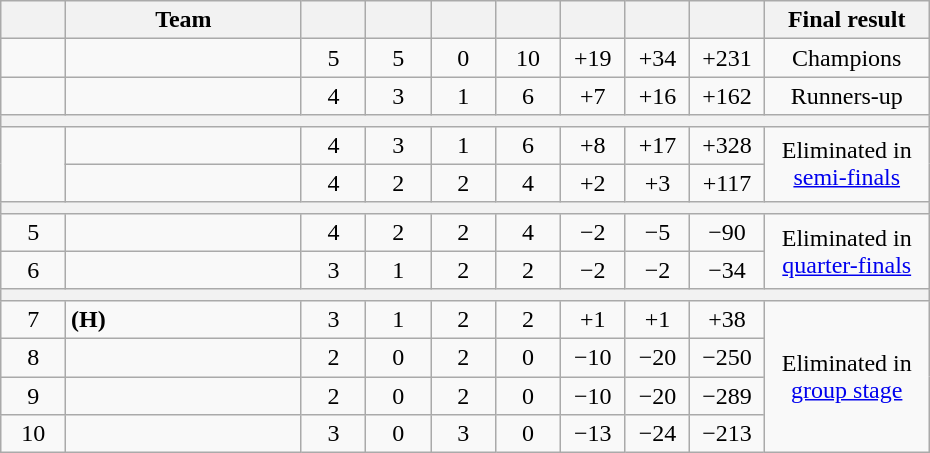<table class=wikitable style="text-align:center;" width=620>
<tr Indonesia>
<th width=5.5%></th>
<th width=20%>Team</th>
<th width=5.5%></th>
<th width=5.5%></th>
<th width=5.5%></th>
<th width=5.5%></th>
<th width=5.5%></th>
<th width=5.5%></th>
<th width=5.5%></th>
<th width=14%>Final result</th>
</tr>
<tr>
<td></td>
<td align="left"></td>
<td>5</td>
<td>5</td>
<td>0</td>
<td>10</td>
<td>+19</td>
<td>+34</td>
<td>+231</td>
<td>Champions</td>
</tr>
<tr>
<td></td>
<td align="left"></td>
<td>4</td>
<td>3</td>
<td>1</td>
<td>6</td>
<td>+7</td>
<td>+16</td>
<td>+162</td>
<td>Runners-up</td>
</tr>
<tr>
<th colspan="10"></th>
</tr>
<tr>
<td rowspan="2"></td>
<td align="left"></td>
<td>4</td>
<td>3</td>
<td>1</td>
<td>6</td>
<td>+8</td>
<td>+17</td>
<td>+328</td>
<td rowspan="2">Eliminated in <a href='#'>semi-finals</a></td>
</tr>
<tr>
<td align="left"></td>
<td>4</td>
<td>2</td>
<td>2</td>
<td>4</td>
<td>+2</td>
<td>+3</td>
<td>+117</td>
</tr>
<tr>
<th colspan="10"></th>
</tr>
<tr>
<td>5</td>
<td align="left"></td>
<td>4</td>
<td>2</td>
<td>2</td>
<td>4</td>
<td>−2</td>
<td>−5</td>
<td>−90</td>
<td rowspan="2">Eliminated in <a href='#'>quarter-finals</a></td>
</tr>
<tr>
<td>6</td>
<td align="left"></td>
<td>3</td>
<td>1</td>
<td>2</td>
<td>2</td>
<td>−2</td>
<td>−2</td>
<td>−34</td>
</tr>
<tr>
<th colspan="10"></th>
</tr>
<tr>
<td>7</td>
<td align="left"> <strong>(H)</strong></td>
<td>3</td>
<td>1</td>
<td>2</td>
<td>2</td>
<td>+1</td>
<td>+1</td>
<td>+38</td>
<td rowspan="4">Eliminated in <a href='#'>group stage</a></td>
</tr>
<tr>
<td>8</td>
<td align="left"></td>
<td>2</td>
<td>0</td>
<td>2</td>
<td>0</td>
<td>−10</td>
<td>−20</td>
<td>−250</td>
</tr>
<tr>
<td>9</td>
<td align="left"></td>
<td>2</td>
<td>0</td>
<td>2</td>
<td>0</td>
<td>−10</td>
<td>−20</td>
<td>−289</td>
</tr>
<tr>
<td>10</td>
<td align="left"></td>
<td>3</td>
<td>0</td>
<td>3</td>
<td>0</td>
<td>−13</td>
<td>−24</td>
<td>−213</td>
</tr>
</table>
